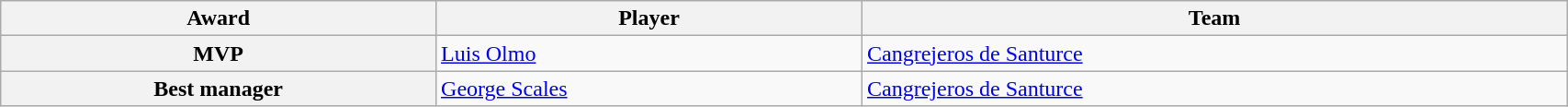<table class="wikitable plainrowheaders" style="border-collapse:collapse; width:90%">
<tr>
<th>Award</th>
<th>Player</th>
<th>Team</th>
</tr>
<tr>
<th scope="row"><strong>MVP</strong></th>
<td> <a href='#'>Luis Olmo</a></td>
<td> <a href='#'>Cangrejeros de Santurce</a></td>
</tr>
<tr>
<th scope="row"><strong>Best manager</strong></th>
<td> <a href='#'>George Scales</a></td>
<td> <a href='#'>Cangrejeros de Santurce</a></td>
</tr>
</table>
